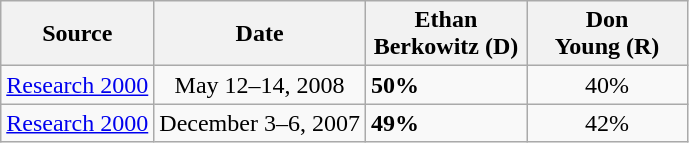<table class="wikitable">
<tr>
<th>Source</th>
<th>Date</th>
<th style="width:100px;">Ethan<br>Berkowitz (D)</th>
<th style="width:100px;">Don<br>Young (R)</th>
</tr>
<tr>
<td><a href='#'>Research 2000</a></td>
<td align=center>May 12–14, 2008</td>
<td><strong>50%</strong></td>
<td align=center>40%</td>
</tr>
<tr>
<td><a href='#'>Research 2000</a></td>
<td align=center>December 3–6, 2007</td>
<td><strong>49%</strong></td>
<td align=center>42%</td>
</tr>
</table>
